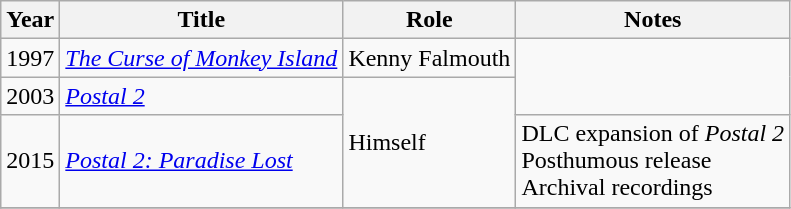<table class="wikitable sortable">
<tr>
<th>Year</th>
<th>Title</th>
<th>Role</th>
<th class="unsortable">Notes</th>
</tr>
<tr>
<td>1997</td>
<td><em><a href='#'>The Curse of Monkey Island</a></em></td>
<td>Kenny Falmouth</td>
<td rowspan="2"></td>
</tr>
<tr>
<td>2003</td>
<td><em><a href='#'>Postal 2</a></em></td>
<td rowspan="2">Himself</td>
</tr>
<tr>
<td>2015</td>
<td><em><a href='#'>Postal 2: Paradise Lost</a></em></td>
<td>DLC expansion of <em>Postal 2</em><br>Posthumous release<br>Archival recordings</td>
</tr>
<tr>
</tr>
</table>
